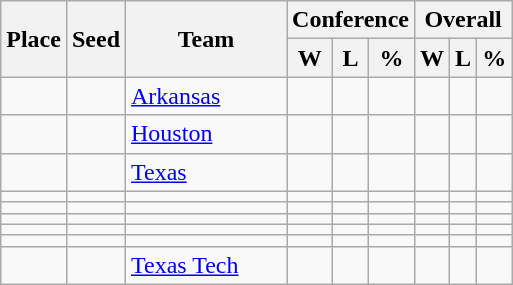<table class=wikitable>
<tr>
<th rowspan ="2">Place</th>
<th rowspan ="2">Seed</th>
<th rowspan ="2" width= "100pt">Team</th>
<th colspan = "3">Conference</th>
<th colspan ="3">Overall</th>
</tr>
<tr>
<th>W</th>
<th>L</th>
<th>%</th>
<th>W</th>
<th>L</th>
<th>%</th>
</tr>
<tr>
<td></td>
<td></td>
<td><a href='#'>Arkansas</a></td>
<td></td>
<td></td>
<td></td>
<td></td>
<td></td>
<td></td>
</tr>
<tr>
<td></td>
<td></td>
<td><a href='#'>Houston</a></td>
<td></td>
<td></td>
<td></td>
<td></td>
<td></td>
<td></td>
</tr>
<tr>
<td></td>
<td></td>
<td><a href='#'>Texas</a></td>
<td></td>
<td></td>
<td></td>
<td></td>
<td></td>
<td></td>
</tr>
<tr>
<td></td>
<td></td>
<td></td>
<td></td>
<td></td>
<td></td>
<td></td>
<td></td>
<td></td>
</tr>
<tr>
<td></td>
<td></td>
<td></td>
<td></td>
<td></td>
<td></td>
<td></td>
<td></td>
<td></td>
</tr>
<tr>
<td></td>
<td></td>
<td></td>
<td></td>
<td></td>
<td></td>
<td></td>
<td></td>
<td></td>
</tr>
<tr>
<td></td>
<td></td>
<td></td>
<td></td>
<td></td>
<td></td>
<td></td>
<td></td>
<td></td>
</tr>
<tr>
<td></td>
<td></td>
<td></td>
<td></td>
<td></td>
<td></td>
<td></td>
<td></td>
<td></td>
</tr>
<tr>
<td></td>
<td></td>
<td><a href='#'>Texas Tech</a></td>
<td></td>
<td></td>
<td></td>
<td></td>
<td></td>
<td></td>
</tr>
</table>
